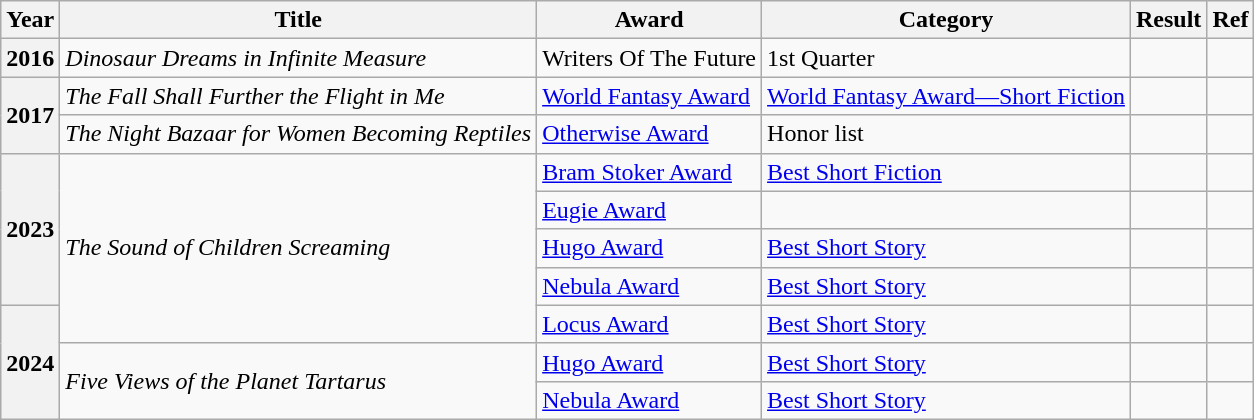<table class="wikitable sortable">
<tr>
<th>Year</th>
<th>Title</th>
<th>Award</th>
<th>Category</th>
<th>Result</th>
<th>Ref</th>
</tr>
<tr>
<th rowspan="1">2016</th>
<td rowspan="1"><em>Dinosaur Dreams in Infinite Measure</em></td>
<td>Writers Of The Future</td>
<td>1st Quarter</td>
<td></td>
<td></td>
</tr>
<tr>
<th rowspan="2">2017</th>
<td rowspan="1"><em>The Fall Shall Further the Flight in Me</em></td>
<td><a href='#'>World Fantasy Award</a></td>
<td><a href='#'>World Fantasy Award—Short Fiction</a></td>
<td></td>
<td></td>
</tr>
<tr>
<td rowspan="1"><em>The Night Bazaar for Women Becoming Reptiles</em></td>
<td><a href='#'>Otherwise Award</a></td>
<td>Honor list</td>
<td></td>
<td></td>
</tr>
<tr>
<th rowspan="4">2023</th>
<td rowspan="5"><em>The Sound of Children Screaming</em></td>
<td><a href='#'>Bram Stoker Award</a></td>
<td><a href='#'>Best Short Fiction</a></td>
<td></td>
<td></td>
</tr>
<tr>
<td><a href='#'>Eugie Award</a></td>
<td></td>
<td></td>
<td></td>
</tr>
<tr>
<td><a href='#'>Hugo Award</a></td>
<td><a href='#'>Best Short Story</a></td>
<td></td>
<td></td>
</tr>
<tr>
<td><a href='#'>Nebula Award</a></td>
<td><a href='#'>Best Short Story</a></td>
<td></td>
<td></td>
</tr>
<tr>
<th rowspan="3">2024</th>
<td><a href='#'>Locus Award</a></td>
<td><a href='#'>Best Short Story</a></td>
<td></td>
<td></td>
</tr>
<tr>
<td rowspan="2"><em>Five Views of the Planet Tartarus</em></td>
<td><a href='#'>Hugo Award</a></td>
<td><a href='#'>Best Short Story</a></td>
<td></td>
<td></td>
</tr>
<tr>
<td><a href='#'>Nebula Award</a></td>
<td><a href='#'>Best Short Story</a></td>
<td></td>
<td></td>
</tr>
</table>
